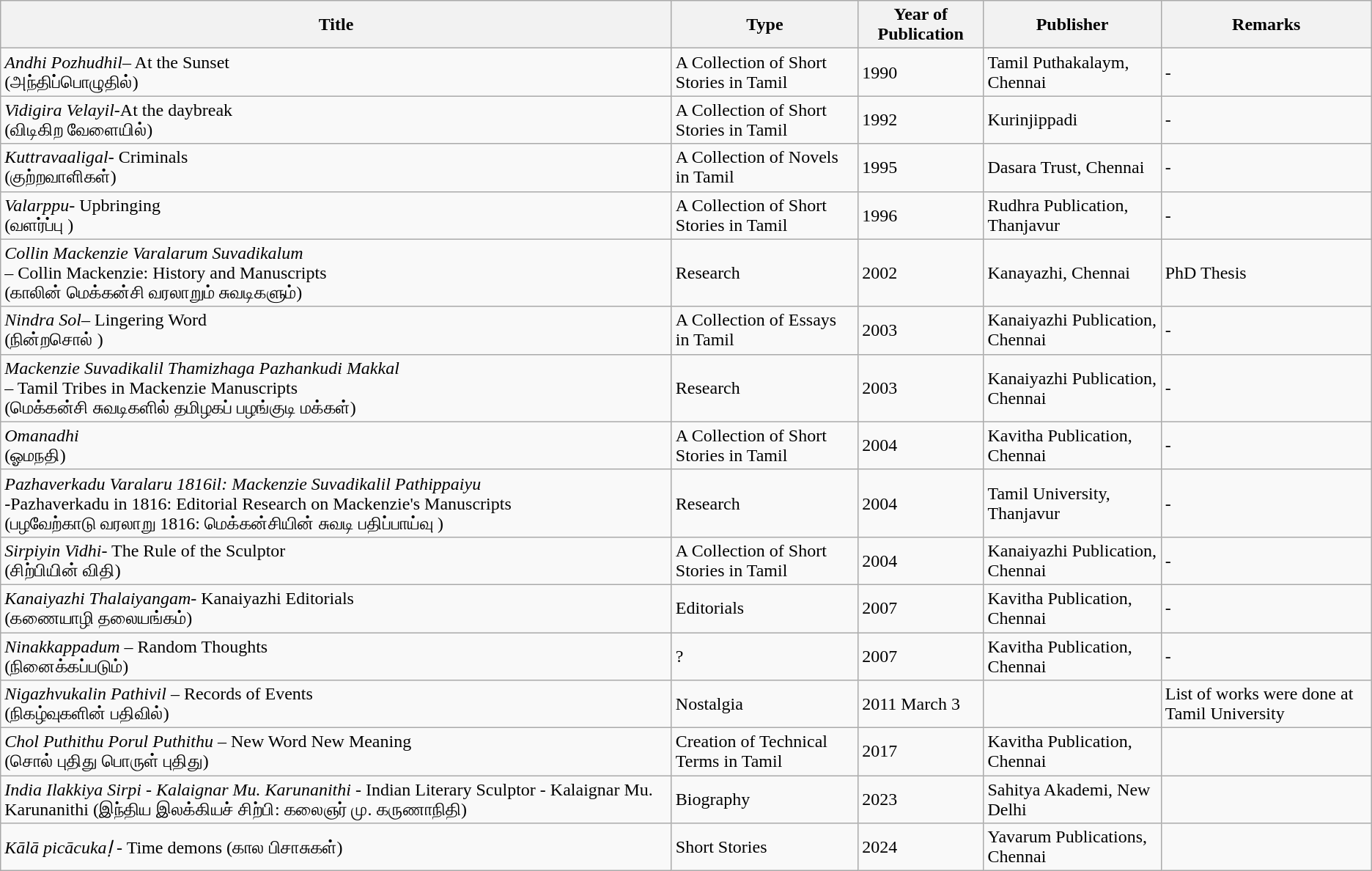<table class="wikitable sortable">
<tr>
<th><strong>Title</strong></th>
<th><strong>Type</strong></th>
<th><strong>Year of Publication</strong></th>
<th><strong>Publisher</strong></th>
<th><strong>Remarks</strong></th>
</tr>
<tr>
<td><em>Andhi Pozhudhil</em>– At the Sunset  <br>(அந்திப்பொழுதில்)</td>
<td>A Collection of Short Stories in Tamil</td>
<td>1990</td>
<td>Tamil Puthakalaym, Chennai</td>
<td>-</td>
</tr>
<tr>
<td><em>Vidigira Velayil</em>-At the daybreak<br>(விடிகிற வேளையில்)</td>
<td>A Collection of Short Stories in Tamil</td>
<td>1992</td>
<td>Kurinjippadi</td>
<td>-</td>
</tr>
<tr>
<td><em>Kuttravaaligal</em>- Criminals<br>(குற்றவாளிகள்)</td>
<td>A Collection of Novels in Tamil</td>
<td>1995</td>
<td>Dasara Trust, Chennai</td>
<td>-</td>
</tr>
<tr>
<td><em>Valarppu</em>- Upbringing<br>(வளர்ப்பு )</td>
<td>A Collection of Short Stories in Tamil</td>
<td>1996</td>
<td>Rudhra Publication, Thanjavur</td>
<td>-</td>
</tr>
<tr>
<td><em>Collin Mackenzie Varalarum Suvadikalum</em> <br> – Collin Mackenzie: History and Manuscripts<br>(காலின் மெக்கன்சி வரலாறும் சுவடிகளும்)</td>
<td>Research</td>
<td>2002</td>
<td>Kanayazhi, Chennai</td>
<td>PhD Thesis</td>
</tr>
<tr>
<td><em>Nindra Sol</em>– Lingering Word <br>(நின்றசொல் )</td>
<td>A Collection of Essays in Tamil</td>
<td>2003</td>
<td>Kanaiyazhi Publication, Chennai</td>
<td>-</td>
</tr>
<tr>
<td><em>Mackenzie Suvadikalil Thamizhaga Pazhankudi Makkal</em> <br> – Tamil Tribes in Mackenzie Manuscripts<br>(மெக்கன்சி சுவடிகளில் தமிழகப் பழங்குடி மக்கள்)</td>
<td>Research</td>
<td>2003</td>
<td>Kanaiyazhi Publication, Chennai</td>
<td>-</td>
</tr>
<tr>
<td><em>Omanadhi</em> <br>(ஓமநதி)</td>
<td>A Collection of Short Stories in Tamil</td>
<td>2004</td>
<td>Kavitha Publication, Chennai</td>
<td>-</td>
</tr>
<tr>
<td><em>Pazhaverkadu Varalaru 1816il: Mackenzie Suvadikalil Pathippaiyu</em><br> -Pazhaverkadu in 1816: Editorial Research on Mackenzie's Manuscripts<br>(பழவேற்காடு வரலாறு 1816: மெக்கன்சியின் சுவடி பதிப்பாய்வு )</td>
<td>Research</td>
<td>2004</td>
<td>Tamil University, Thanjavur</td>
<td>-</td>
</tr>
<tr>
<td><em>Sirpiyin Vidhi</em>- The Rule of the Sculptor<br>(சிற்பியின் விதி)</td>
<td>A Collection of Short Stories in Tamil</td>
<td>2004</td>
<td>Kanaiyazhi Publication, Chennai</td>
<td>-</td>
</tr>
<tr>
<td><em>Kanaiyazhi Thalaiyangam</em>- Kanaiyazhi Editorials<br>(கணையாழி தலையங்கம்)</td>
<td>Editorials</td>
<td>2007</td>
<td>Kavitha Publication, Chennai</td>
<td>-</td>
</tr>
<tr>
<td><em>Ninakkappadum</em> – Random Thoughts <br>(நினைக்கப்படும்)</td>
<td>?</td>
<td>2007</td>
<td>Kavitha Publication, Chennai</td>
<td>-</td>
</tr>
<tr>
<td><em>Nigazhvukalin Pathivil</em> – Records of Events <br>(நிகழ்வுகளின் பதிவில்)</td>
<td>Nostalgia</td>
<td>2011 March 3</td>
<td></td>
<td>List of works were done at Tamil University</td>
</tr>
<tr>
<td><em>Chol Puthithu Porul Puthithu</em> – New Word New Meaning<br>(சொல் புதிது பொருள் புதிது)</td>
<td>Creation of Technical Terms in Tamil</td>
<td>2017</td>
<td>Kavitha Publication, Chennai</td>
<td></td>
</tr>
<tr>
<td><em>India Ilakkiya Sirpi -  Kalaignar Mu. Karunanithi</em> - Indian Literary Sculptor  -  Kalaignar Mu. Karunanithi (இந்திய இலக்கியச் சிற்பி: கலைஞர் மு. கருணாநிதி)</td>
<td>Biography</td>
<td>2023</td>
<td>Sahitya Akademi, New Delhi</td>
<td></td>
</tr>
<tr>
<td><em>Kālā picācukaḷ</em> - Time demons (கால பிசாசுகள்)</td>
<td>Short Stories</td>
<td>2024</td>
<td>Yavarum Publications, Chennai</td>
<td></td>
</tr>
</table>
